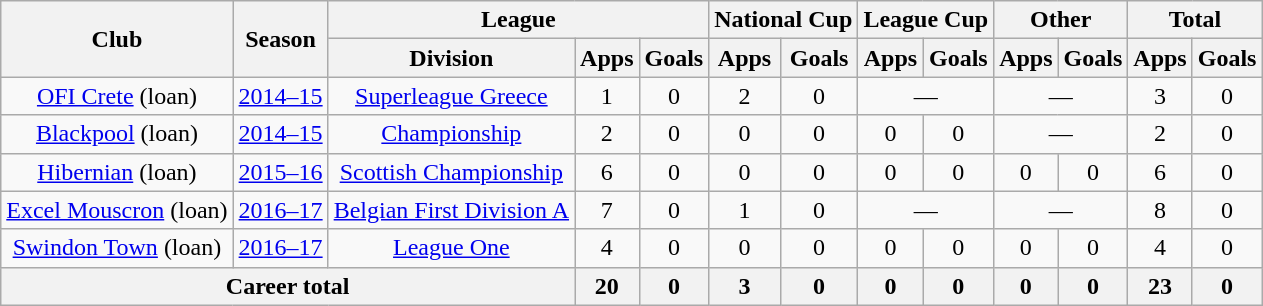<table class="wikitable" style="text-align: center;">
<tr>
<th rowspan="2">Club</th>
<th rowspan="2">Season</th>
<th colspan="3">League</th>
<th colspan="2">National Cup</th>
<th colspan="2">League Cup</th>
<th colspan="2">Other</th>
<th colspan="2">Total</th>
</tr>
<tr>
<th>Division</th>
<th>Apps</th>
<th>Goals</th>
<th>Apps</th>
<th>Goals</th>
<th>Apps</th>
<th>Goals</th>
<th>Apps</th>
<th>Goals</th>
<th>Apps</th>
<th>Goals</th>
</tr>
<tr>
<td rowspan="1" valign="center"><a href='#'>OFI Crete</a> (loan)</td>
<td><a href='#'>2014–15</a></td>
<td><a href='#'>Superleague Greece</a></td>
<td>1</td>
<td>0</td>
<td>2</td>
<td>0</td>
<td colspan="2">—</td>
<td colspan="2">—</td>
<td>3</td>
<td>0</td>
</tr>
<tr>
<td rowspan="1" valign="center"><a href='#'>Blackpool</a> (loan)</td>
<td><a href='#'>2014–15</a></td>
<td><a href='#'>Championship</a></td>
<td>2</td>
<td>0</td>
<td>0</td>
<td>0</td>
<td>0</td>
<td>0</td>
<td colspan="2">—</td>
<td>2</td>
<td>0</td>
</tr>
<tr>
<td rowspan="1" valign="center"><a href='#'>Hibernian</a> (loan)</td>
<td><a href='#'>2015–16</a></td>
<td><a href='#'>Scottish Championship</a></td>
<td>6</td>
<td>0</td>
<td>0</td>
<td>0</td>
<td>0</td>
<td>0</td>
<td>0</td>
<td>0</td>
<td>6</td>
<td>0</td>
</tr>
<tr>
<td rowspan="1" valign="center"><a href='#'>Excel Mouscron</a> (loan)</td>
<td><a href='#'>2016–17</a></td>
<td><a href='#'>Belgian First Division A</a></td>
<td>7</td>
<td>0</td>
<td>1</td>
<td>0</td>
<td colspan="2">—</td>
<td colspan="2">—</td>
<td>8</td>
<td>0</td>
</tr>
<tr>
<td rowspan="1" valign="center"><a href='#'>Swindon Town</a> (loan)</td>
<td><a href='#'>2016–17</a></td>
<td><a href='#'>League One</a></td>
<td>4</td>
<td>0</td>
<td>0</td>
<td>0</td>
<td>0</td>
<td>0</td>
<td>0</td>
<td>0</td>
<td>4</td>
<td>0</td>
</tr>
<tr>
<th colspan="3">Career total</th>
<th>20</th>
<th>0</th>
<th>3</th>
<th>0</th>
<th>0</th>
<th>0</th>
<th>0</th>
<th>0</th>
<th>23</th>
<th>0</th>
</tr>
</table>
